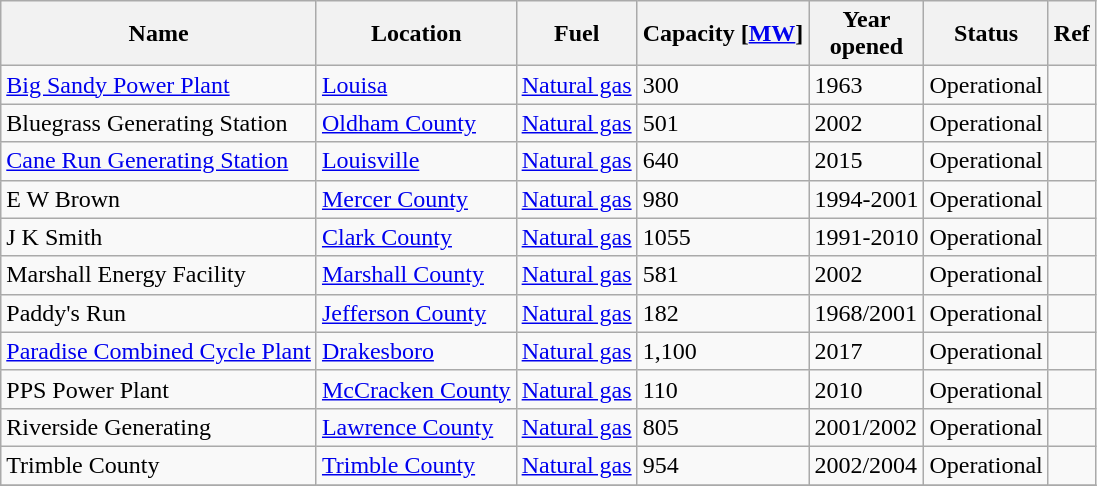<table class="wikitable sortable">
<tr>
<th>Name</th>
<th>Location</th>
<th>Fuel</th>
<th>Capacity &#91;<a href='#'>MW</a>&#93;</th>
<th>Year<br>opened</th>
<th>Status</th>
<th>Ref</th>
</tr>
<tr>
<td><a href='#'>Big Sandy Power Plant</a></td>
<td><a href='#'>Louisa</a></td>
<td><a href='#'>Natural gas</a></td>
<td>300</td>
<td>1963</td>
<td>Operational</td>
<td></td>
</tr>
<tr>
<td>Bluegrass Generating Station</td>
<td><a href='#'>Oldham County</a></td>
<td><a href='#'>Natural gas</a></td>
<td>501</td>
<td>2002</td>
<td>Operational</td>
<td></td>
</tr>
<tr>
<td><a href='#'>Cane Run Generating Station</a></td>
<td><a href='#'>Louisville</a></td>
<td><a href='#'>Natural gas</a></td>
<td>640</td>
<td>2015</td>
<td>Operational</td>
<td></td>
</tr>
<tr>
<td>E W Brown</td>
<td><a href='#'>Mercer County</a></td>
<td><a href='#'>Natural gas</a></td>
<td>980</td>
<td>1994-2001</td>
<td>Operational</td>
<td></td>
</tr>
<tr>
<td>J K Smith</td>
<td><a href='#'>Clark County</a></td>
<td><a href='#'>Natural gas</a></td>
<td>1055</td>
<td>1991-2010</td>
<td>Operational</td>
<td></td>
</tr>
<tr>
<td>Marshall Energy Facility</td>
<td><a href='#'>Marshall County</a></td>
<td><a href='#'>Natural gas</a></td>
<td>581</td>
<td>2002</td>
<td>Operational</td>
<td></td>
</tr>
<tr>
<td>Paddy's Run</td>
<td><a href='#'>Jefferson County</a></td>
<td><a href='#'>Natural gas</a></td>
<td>182</td>
<td>1968/2001</td>
<td>Operational</td>
<td></td>
</tr>
<tr>
<td><a href='#'>Paradise Combined Cycle Plant</a></td>
<td><a href='#'>Drakesboro</a></td>
<td><a href='#'>Natural gas</a></td>
<td>1,100</td>
<td>2017</td>
<td>Operational</td>
<td></td>
</tr>
<tr>
<td>PPS Power Plant</td>
<td><a href='#'>McCracken County</a></td>
<td><a href='#'>Natural gas</a></td>
<td>110</td>
<td>2010</td>
<td>Operational</td>
<td></td>
</tr>
<tr>
<td>Riverside Generating</td>
<td><a href='#'>Lawrence County</a></td>
<td><a href='#'>Natural gas</a></td>
<td>805</td>
<td>2001/2002</td>
<td>Operational</td>
<td></td>
</tr>
<tr>
<td>Trimble County</td>
<td><a href='#'>Trimble County</a></td>
<td><a href='#'>Natural gas</a></td>
<td>954</td>
<td>2002/2004</td>
<td>Operational</td>
<td></td>
</tr>
<tr>
</tr>
</table>
